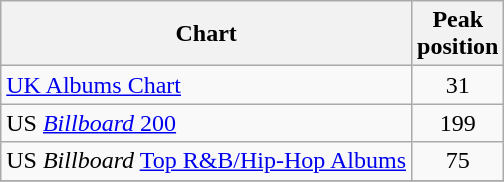<table class="wikitable sortable">
<tr>
<th>Chart</th>
<th>Peak<br>position</th>
</tr>
<tr>
<td><a href='#'>UK Albums Chart</a></td>
<td align="center">31</td>
</tr>
<tr>
<td>US <a href='#'><em>Billboard</em> 200</a></td>
<td align="center">199</td>
</tr>
<tr>
<td>US <em>Billboard</em> <a href='#'>Top R&B/Hip-Hop Albums</a></td>
<td align="center">75</td>
</tr>
<tr>
</tr>
</table>
